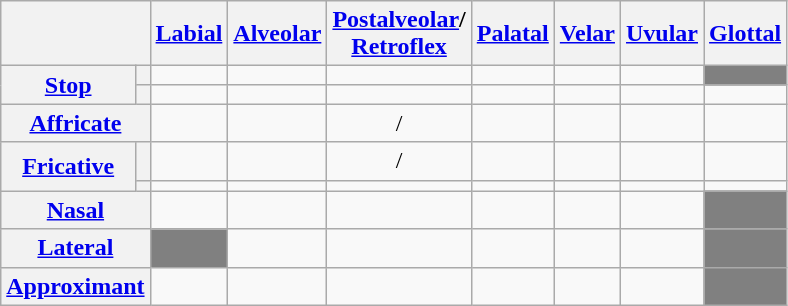<table class="wikitable" style="text-align:center">
<tr>
<th colspan="2"></th>
<th><a href='#'>Labial</a></th>
<th><a href='#'>Alveolar</a></th>
<th><a href='#'>Postalveolar</a>/<br><a href='#'>Retroflex</a></th>
<th><a href='#'>Palatal</a></th>
<th><a href='#'>Velar</a></th>
<th><a href='#'>Uvular</a></th>
<th><a href='#'>Glottal</a></th>
</tr>
<tr>
<th rowspan="2"><a href='#'>Stop</a></th>
<th></th>
<td></td>
<td></td>
<td></td>
<td></td>
<td> </td>
<td></td>
<td style="background:gray"></td>
</tr>
<tr>
<th></th>
<td> </td>
<td> </td>
<td></td>
<td></td>
<td> </td>
<td></td>
<td></td>
</tr>
<tr>
<th colspan="2"><a href='#'>Affricate</a></th>
<td> </td>
<td> </td>
<td> /  </td>
<td></td>
<td></td>
<td></td>
<td></td>
</tr>
<tr>
<th rowspan="2"><a href='#'>Fricative</a></th>
<th></th>
<td> </td>
<td> </td>
<td>/ </td>
<td> </td>
<td> </td>
<td> </td>
<td> </td>
</tr>
<tr>
<th></th>
<td> </td>
<td></td>
<td></td>
<td></td>
<td> </td>
<td></td>
<td></td>
</tr>
<tr>
<th colspan="2"><a href='#'>Nasal</a></th>
<td> </td>
<td> </td>
<td></td>
<td></td>
<td> </td>
<td></td>
<td style="background:gray"></td>
</tr>
<tr>
<th colspan="2"><a href='#'>Lateral</a></th>
<td style="background:gray"></td>
<td> </td>
<td></td>
<td></td>
<td></td>
<td></td>
<td style="background:gray"></td>
</tr>
<tr>
<th colspan="2"><a href='#'>Approximant</a></th>
<td></td>
<td></td>
<td></td>
<td> </td>
<td> </td>
<td></td>
<td style="background:gray"></td>
</tr>
</table>
